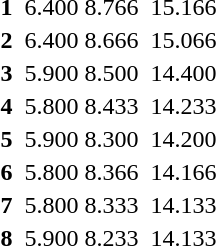<table>
<tr>
<th scope=row style="text-align:center">1</th>
<td align=left></td>
<td>6.400</td>
<td>8.766</td>
<td></td>
<td>15.166</td>
</tr>
<tr>
<th scope=row style="text-align:center">2</th>
<td align=left></td>
<td>6.400</td>
<td>8.666</td>
<td></td>
<td>15.066</td>
</tr>
<tr>
<th scope=row style="text-align:center">3</th>
<td align=left></td>
<td>5.900</td>
<td>8.500</td>
<td></td>
<td>14.400</td>
</tr>
<tr>
<th scope=row style="text-align:center">4</th>
<td align=left></td>
<td>5.800</td>
<td>8.433</td>
<td></td>
<td>14.233</td>
</tr>
<tr>
<th scope=row style="text-align:center">5</th>
<td align=left></td>
<td>5.900</td>
<td>8.300</td>
<td></td>
<td>14.200</td>
</tr>
<tr>
<th scope=row style="text-align:center">6</th>
<td align=left></td>
<td>5.800</td>
<td>8.366</td>
<td></td>
<td>14.166</td>
</tr>
<tr>
<th scope=row style="text-align:center">7</th>
<td align=left></td>
<td>5.800</td>
<td>8.333</td>
<td></td>
<td>14.133</td>
</tr>
<tr>
<th scope=row style="text-align:center">8</th>
<td align=left></td>
<td>5.900</td>
<td>8.233</td>
<td></td>
<td>14.133</td>
</tr>
<tr>
</tr>
</table>
